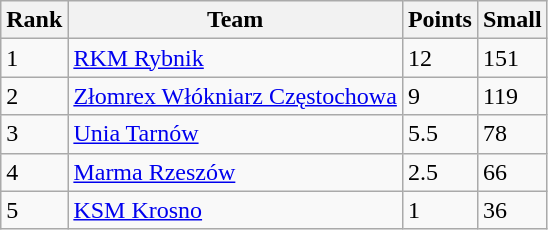<table class=wikitable>
<tr>
<th>Rank</th>
<th>Team</th>
<th>Points</th>
<th>Small</th>
</tr>
<tr>
<td>1</td>
<td><a href='#'>RKM Rybnik</a></td>
<td>12</td>
<td>151</td>
</tr>
<tr>
<td>2</td>
<td><a href='#'>Złomrex Włókniarz Częstochowa</a></td>
<td>9</td>
<td>119</td>
</tr>
<tr>
<td>3</td>
<td><a href='#'>Unia Tarnów</a></td>
<td>5.5</td>
<td>78</td>
</tr>
<tr>
<td>4</td>
<td><a href='#'>Marma Rzeszów</a></td>
<td>2.5</td>
<td>66</td>
</tr>
<tr>
<td>5</td>
<td><a href='#'>KSM Krosno</a></td>
<td>1</td>
<td>36</td>
</tr>
</table>
